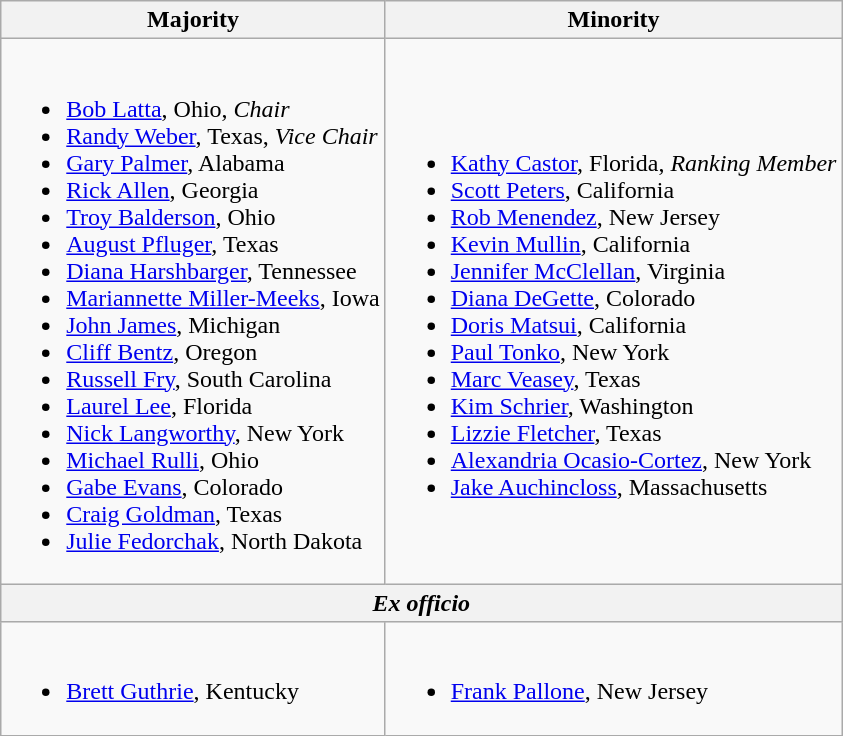<table class=wikitable>
<tr>
<th>Majority</th>
<th>Minority</th>
</tr>
<tr>
<td><br><ul><li><a href='#'>Bob Latta</a>, Ohio, <em>Chair</em></li><li><a href='#'>Randy Weber</a>, Texas, <em>Vice Chair</em></li><li><a href='#'>Gary Palmer</a>, Alabama</li><li><a href='#'>Rick Allen</a>, Georgia</li><li><a href='#'>Troy Balderson</a>, Ohio</li><li><a href='#'>August Pfluger</a>, Texas</li><li><a href='#'>Diana Harshbarger</a>, Tennessee</li><li><a href='#'>Mariannette Miller-Meeks</a>, Iowa</li><li><a href='#'>John James</a>, Michigan</li><li><a href='#'>Cliff Bentz</a>, Oregon</li><li><a href='#'>Russell Fry</a>, South Carolina</li><li><a href='#'>Laurel Lee</a>, Florida</li><li><a href='#'>Nick Langworthy</a>, New York</li><li><a href='#'>Michael Rulli</a>, Ohio</li><li><a href='#'>Gabe Evans</a>, Colorado</li><li><a href='#'>Craig Goldman</a>, Texas</li><li><a href='#'>Julie Fedorchak</a>, North Dakota</li></ul></td>
<td><br><ul><li><a href='#'>Kathy Castor</a>, Florida, <em>Ranking Member</em></li><li><a href='#'>Scott Peters</a>, California</li><li><a href='#'>Rob Menendez</a>, New Jersey</li><li><a href='#'>Kevin Mullin</a>, California</li><li><a href='#'>Jennifer McClellan</a>, Virginia</li><li><a href='#'>Diana DeGette</a>, Colorado</li><li><a href='#'>Doris Matsui</a>, California</li><li><a href='#'>Paul Tonko</a>, New York</li><li><a href='#'>Marc Veasey</a>, Texas</li><li><a href='#'>Kim Schrier</a>, Washington</li><li><a href='#'>Lizzie Fletcher</a>, Texas</li><li><a href='#'>Alexandria Ocasio-Cortez</a>, New York</li><li><a href='#'>Jake Auchincloss</a>, Massachusetts</li></ul></td>
</tr>
<tr>
<th colspan=2><em>Ex officio</em></th>
</tr>
<tr>
<td><br><ul><li><a href='#'>Brett Guthrie</a>, Kentucky</li></ul></td>
<td><br><ul><li><a href='#'>Frank Pallone</a>, New Jersey</li></ul></td>
</tr>
</table>
